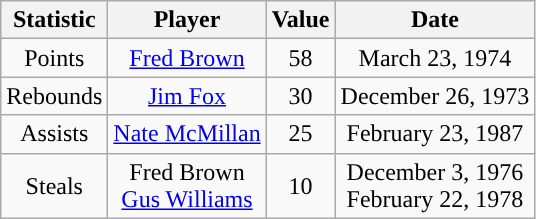<table class="wikitable" style="text-align:center">
<tr>
<th>Statistic</th>
<th>Player</th>
<th>Value</th>
<th>Date</th>
</tr>
<tr>
<td>Points</td>
<td><a href='#'>Fred Brown</a></td>
<td>58</td>
<td>March 23, 1974</td>
</tr>
<tr>
<td>Rebounds</td>
<td><a href='#'>Jim Fox</a></td>
<td>30</td>
<td>December 26, 1973</td>
</tr>
<tr>
<td>Assists</td>
<td><a href='#'>Nate McMillan</a></td>
<td>25</td>
<td>February 23, 1987</td>
</tr>
<tr>
<td>Steals</td>
<td>Fred Brown<br><a href='#'>Gus Williams</a></td>
<td>10</td>
<td>December 3, 1976<br>February 22, 1978</td>
</tr>
</table>
